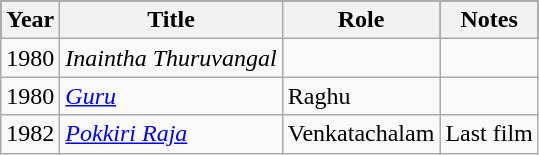<table class="wikitable sortable">
<tr style="background:#000;">
<th>Year</th>
<th>Title</th>
<th>Role</th>
<th>Notes</th>
</tr>
<tr>
<td>1980</td>
<td><em>Inaintha Thuruvangal</em></td>
<td></td>
<td></td>
</tr>
<tr>
<td>1980</td>
<td><em><a href='#'>Guru</a></em></td>
<td>Raghu</td>
<td></td>
</tr>
<tr>
<td>1982</td>
<td><em><a href='#'>Pokkiri Raja</a></em></td>
<td>Venkatachalam</td>
<td>Last film</td>
</tr>
</table>
